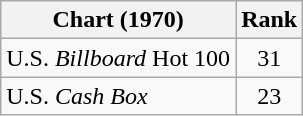<table class="wikitable sortable">
<tr>
<th align="left">Chart (1970)</th>
<th style="text-align:center;">Rank</th>
</tr>
<tr>
<td>U.S. <em>Billboard</em> Hot 100</td>
<td style="text-align:center;">31</td>
</tr>
<tr>
<td>U.S. <em>Cash Box</em></td>
<td style="text-align:center;">23</td>
</tr>
</table>
